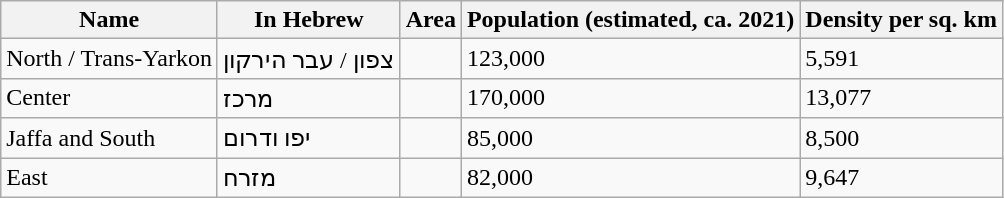<table class="wikitable sortable">
<tr>
<th>Name</th>
<th>In Hebrew</th>
<th>Area</th>
<th>Population (estimated, ca. 2021)</th>
<th>Density per sq. km</th>
</tr>
<tr>
<td>North / Trans-Yarkon</td>
<td>צפון / עבר הירקון</td>
<td></td>
<td>123,000</td>
<td>5,591</td>
</tr>
<tr>
<td>Center</td>
<td>מרכז</td>
<td></td>
<td>170,000</td>
<td>13,077</td>
</tr>
<tr>
<td>Jaffa and South</td>
<td>יפו ודרום</td>
<td></td>
<td>85,000</td>
<td>8,500</td>
</tr>
<tr>
<td>East</td>
<td>מזרח</td>
<td></td>
<td>82,000</td>
<td>9,647</td>
</tr>
</table>
